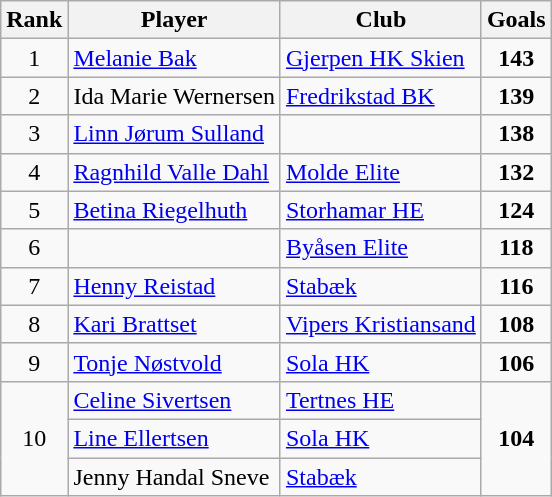<table class="wikitable" style="text-align:center">
<tr>
<th>Rank</th>
<th>Player</th>
<th>Club</th>
<th>Goals</th>
</tr>
<tr>
<td>1</td>
<td style="text-align:left"> <a href='#'>Melanie Bak</a></td>
<td style="text-align:left"><a href='#'>Gjerpen HK Skien</a></td>
<td><strong>143</strong></td>
</tr>
<tr>
<td>2</td>
<td style="text-align:left"> Ida Marie Wernersen</td>
<td style="text-align:left"><a href='#'>Fredrikstad BK</a></td>
<td><strong>139</strong></td>
</tr>
<tr>
<td>3</td>
<td style="text-align:left"> <a href='#'>Linn Jørum Sulland</a></td>
<td style="text-align:left"></td>
<td><strong>138</strong></td>
</tr>
<tr>
<td>4</td>
<td style="text-align:left"> <a href='#'>Ragnhild Valle Dahl</a></td>
<td style="text-align:left"><a href='#'>Molde Elite</a></td>
<td><strong>132</strong></td>
</tr>
<tr>
<td>5</td>
<td style="text-align:left"> <a href='#'>Betina Riegelhuth</a></td>
<td style="text-align:left"><a href='#'>Storhamar HE</a></td>
<td><strong>124</strong></td>
</tr>
<tr>
<td>6</td>
<td style="text-align:left"></td>
<td style="text-align:left"><a href='#'>Byåsen Elite</a></td>
<td><strong>118</strong></td>
</tr>
<tr>
<td>7</td>
<td style="text-align:left"> <a href='#'>Henny Reistad</a></td>
<td style="text-align:left"><a href='#'>Stabæk</a></td>
<td><strong>116</strong></td>
</tr>
<tr>
<td>8</td>
<td style="text-align:left"> <a href='#'>Kari Brattset</a></td>
<td style="text-align:left"><a href='#'>Vipers Kristiansand</a></td>
<td><strong>108</strong></td>
</tr>
<tr>
<td>9</td>
<td style="text-align:left"> <a href='#'>Tonje Nøstvold</a></td>
<td style="text-align:left"><a href='#'>Sola HK</a></td>
<td><strong>106</strong></td>
</tr>
<tr>
<td rowspan=3>10</td>
<td style="text-align:left"> <a href='#'>Celine Sivertsen</a></td>
<td style="text-align:left"><a href='#'>Tertnes HE</a></td>
<td rowspan=3><strong>104</strong></td>
</tr>
<tr>
<td style="text-align:left"> <a href='#'>Line Ellertsen</a></td>
<td style="text-align:left"><a href='#'>Sola HK</a></td>
</tr>
<tr>
<td style="text-align:left"> Jenny Handal Sneve</td>
<td style="text-align:left"><a href='#'>Stabæk</a></td>
</tr>
</table>
